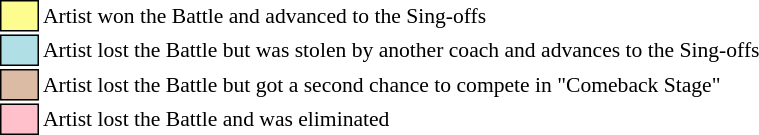<table class="toccolours" style="font-size: 90%; white-space: nowrap;">
<tr>
<td style="background:#fdfc8f; border:1px solid black;">      </td>
<td>Artist won the Battle and advanced to the Sing-offs</td>
</tr>
<tr>
<td style="background:#b0e0e6; border:1px solid black;">      </td>
<td>Artist lost the Battle but was stolen by another coach and advances to the Sing-offs</td>
</tr>
<tr>
<td style="background:#dbbba4; border:1px solid black;">      </td>
<td>Artist lost the Battle but got a second chance to compete in "Comeback Stage"</td>
</tr>
<tr>
<td style="background:pink; border:1px solid black;">      </td>
<td>Artist lost the Battle and was eliminated</td>
</tr>
</table>
